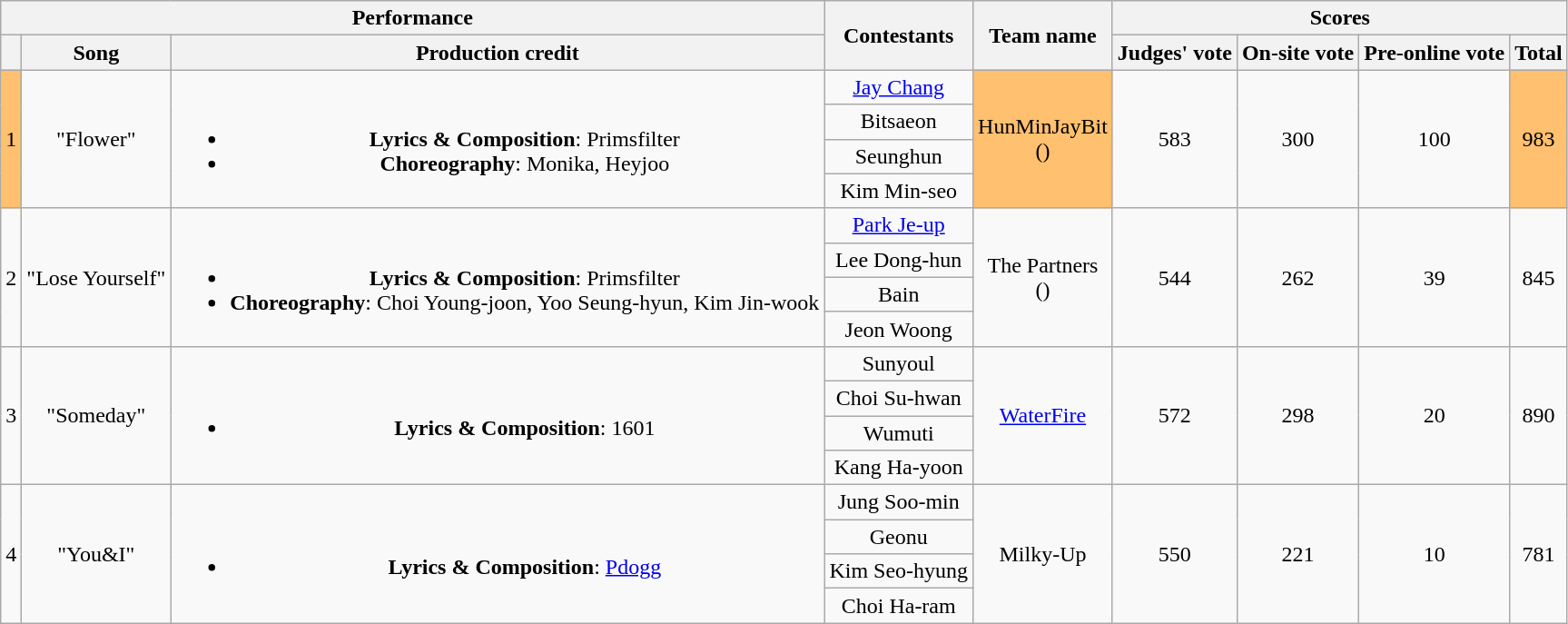<table class="wikitable" style="text-align:center">
<tr>
<th colspan="3">Performance</th>
<th rowspan="2">Contestants </th>
<th rowspan="2">Team name</th>
<th colspan="4">Scores</th>
</tr>
<tr>
<th></th>
<th>Song</th>
<th>Production credit</th>
<th>Judges' vote</th>
<th>On-site vote</th>
<th>Pre-online vote</th>
<th>Total</th>
</tr>
<tr>
<td rowspan="4" style="background:#FFC06F">1</td>
<td rowspan="4">"Flower"</td>
<td rowspan="4"><br><ul><li><strong>Lyrics & Composition</strong>: Primsfilter</li><li><strong>Choreography</strong>: Monika, Heyjoo</li></ul></td>
<td><a href='#'>Jay Chang</a></td>
<td rowspan="4" style="background:#FFC06F">HunMinJayBit<br>()</td>
<td rowspan="4">583</td>
<td rowspan="4">300</td>
<td rowspan="4">100</td>
<td rowspan="4" style="background:#FFC06F">983</td>
</tr>
<tr>
<td>Bitsaeon</td>
</tr>
<tr>
<td>Seunghun</td>
</tr>
<tr>
<td>Kim Min-seo</td>
</tr>
<tr>
<td rowspan="4">2</td>
<td rowspan="4">"Lose Yourself"</td>
<td rowspan="4"><br><ul><li><strong>Lyrics & Composition</strong>: Primsfilter</li><li><strong>Choreography</strong>: Choi Young-joon, Yoo Seung-hyun, Kim Jin-wook</li></ul></td>
<td><a href='#'>Park Je-up</a></td>
<td rowspan="4">The Partners<br>()</td>
<td rowspan="4">544</td>
<td rowspan="4">262</td>
<td rowspan="4">39</td>
<td rowspan="4">845</td>
</tr>
<tr>
<td>Lee Dong-hun</td>
</tr>
<tr>
<td>Bain</td>
</tr>
<tr>
<td>Jeon Woong</td>
</tr>
<tr>
<td rowspan="4">3</td>
<td rowspan="4">"Someday"<br></td>
<td rowspan="4"><br><ul><li><strong>Lyrics & Composition</strong>: 1601</li></ul></td>
<td>Sunyoul</td>
<td rowspan="4"><a href='#'>WaterFire</a></td>
<td rowspan="4">572</td>
<td rowspan="4">298</td>
<td rowspan="4">20</td>
<td rowspan="4">890</td>
</tr>
<tr>
<td>Choi Su-hwan</td>
</tr>
<tr>
<td>Wumuti</td>
</tr>
<tr>
<td>Kang Ha-yoon</td>
</tr>
<tr>
<td rowspan="4">4</td>
<td rowspan="4">"You&I"</td>
<td rowspan="4"><br><ul><li><strong>Lyrics & Composition</strong>: <a href='#'>Pdogg</a></li></ul></td>
<td>Jung Soo-min</td>
<td rowspan="4">Milky-Up</td>
<td rowspan="4">550</td>
<td rowspan="4">221</td>
<td rowspan="4">10</td>
<td rowspan="4">781</td>
</tr>
<tr>
<td>Geonu</td>
</tr>
<tr>
<td>Kim Seo-hyung</td>
</tr>
<tr>
<td>Choi Ha-ram</td>
</tr>
</table>
